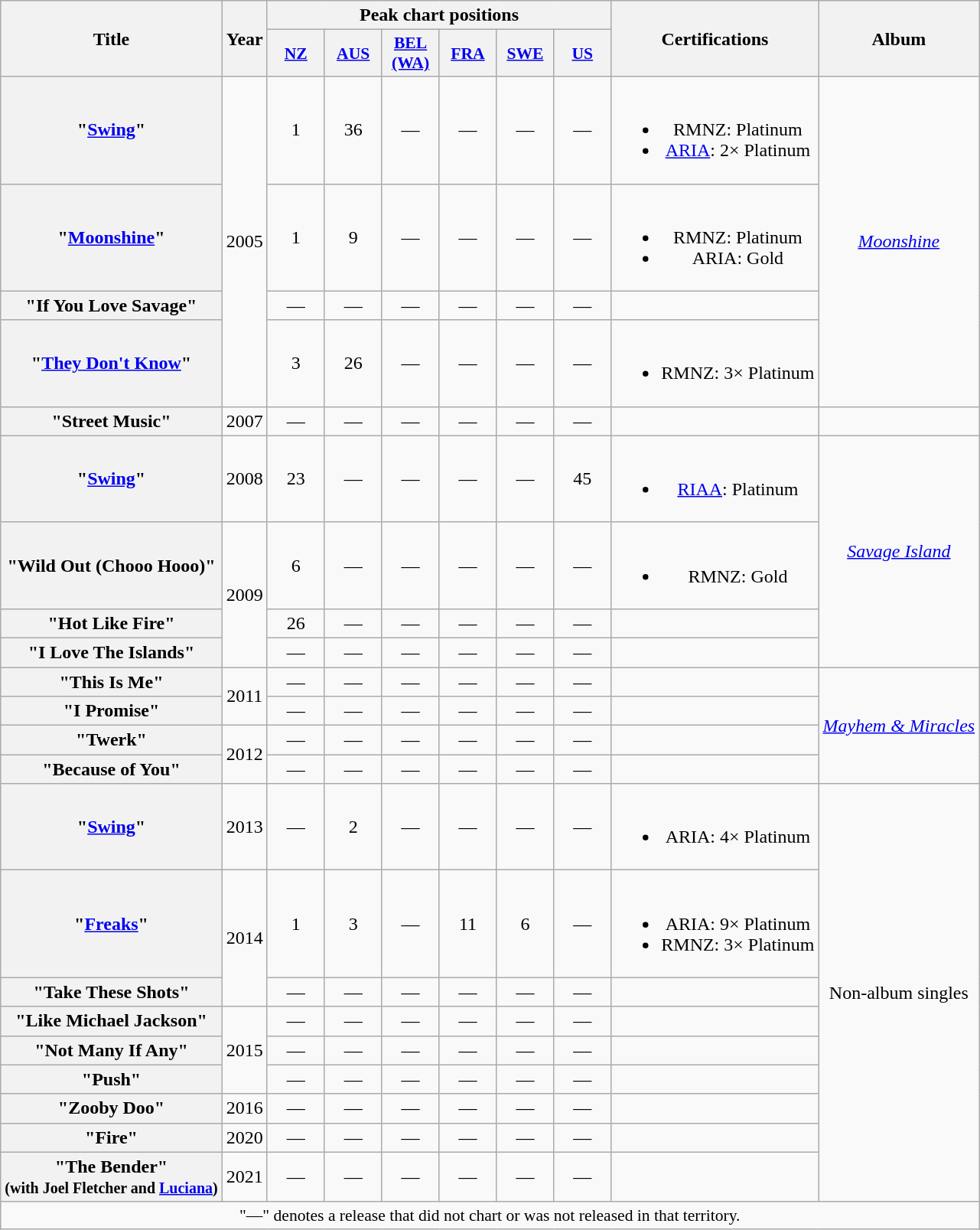<table class="wikitable plainrowheaders" style="text-align:center;">
<tr>
<th scope="col" rowspan="2">Title</th>
<th scope="col" rowspan="2">Year</th>
<th scope="col" colspan="6">Peak chart positions</th>
<th scope="col" rowspan="2">Certifications</th>
<th scope="col" rowspan="2">Album</th>
</tr>
<tr>
<th scope="col" style="width:3em;font-size:90%;"><a href='#'>NZ</a><br></th>
<th scope="col" style="width:3em;font-size:90%;"><a href='#'>AUS</a><br></th>
<th scope="col" style="width:3em;font-size:90%;"><a href='#'>BEL<br>(WA)</a><br></th>
<th scope="col" style="width:3em;font-size:90%;"><a href='#'>FRA</a><br></th>
<th scope="col" style="width:3em;font-size:90%;"><a href='#'>SWE</a><br></th>
<th scope="col" style="width:3em;font-size:90%;"><a href='#'>US</a><br></th>
</tr>
<tr>
<th scope="row">"<a href='#'>Swing</a>"</th>
<td rowspan="4">2005</td>
<td>1</td>
<td>36</td>
<td>—</td>
<td>—</td>
<td>—</td>
<td>—</td>
<td><br><ul><li>RMNZ: Platinum</li><li><a href='#'>ARIA</a>: 2× Platinum</li></ul></td>
<td rowspan="4"><em><a href='#'>Moonshine</a></em></td>
</tr>
<tr>
<th scope="row">"<a href='#'>Moonshine</a>"<br></th>
<td>1</td>
<td>9</td>
<td>—</td>
<td>—</td>
<td>—</td>
<td>—</td>
<td><br><ul><li>RMNZ: Platinum</li><li>ARIA: Gold</li></ul></td>
</tr>
<tr>
<th scope="row">"If You Love Savage"</th>
<td>—</td>
<td>—</td>
<td>—</td>
<td>—</td>
<td>—</td>
<td>—</td>
<td></td>
</tr>
<tr>
<th scope="row">"<a href='#'>They Don't Know</a>"<br></th>
<td>3</td>
<td>26</td>
<td>—</td>
<td>—</td>
<td>—</td>
<td>—</td>
<td><br><ul><li>RMNZ: 3× Platinum</li></ul></td>
</tr>
<tr>
<th scope="row">"Street Music"<br></th>
<td>2007</td>
<td>—</td>
<td>—</td>
<td>—</td>
<td>—</td>
<td>—</td>
<td>—</td>
<td></td>
<td></td>
</tr>
<tr>
<th scope="row">"<a href='#'>Swing</a>"<br></th>
<td>2008</td>
<td>23</td>
<td>—</td>
<td>—</td>
<td>—</td>
<td>—</td>
<td>45</td>
<td><br><ul><li><a href='#'>RIAA</a>: Platinum</li></ul></td>
<td rowspan="4"><em><a href='#'>Savage Island</a></em></td>
</tr>
<tr>
<th scope="row">"Wild Out (Chooo Hooo)"<br></th>
<td rowspan="3">2009</td>
<td>6</td>
<td>—</td>
<td>—</td>
<td>—</td>
<td>—</td>
<td>—</td>
<td><br><ul><li>RMNZ: Gold</li></ul></td>
</tr>
<tr>
<th scope="row">"Hot Like Fire"<br></th>
<td>26</td>
<td>—</td>
<td>—</td>
<td>—</td>
<td>—</td>
<td>—</td>
<td></td>
</tr>
<tr>
<th scope="row">"I Love The Islands"<br></th>
<td>—</td>
<td>—</td>
<td>—</td>
<td>—</td>
<td>—</td>
<td>—</td>
<td></td>
</tr>
<tr>
<th scope="row">"This Is Me"</th>
<td rowspan="2">2011</td>
<td>—</td>
<td>—</td>
<td>—</td>
<td>—</td>
<td>—</td>
<td>—</td>
<td></td>
<td rowspan="4"><em><a href='#'>Mayhem & Miracles</a></em></td>
</tr>
<tr>
<th scope="row">"I Promise"</th>
<td>—</td>
<td>—</td>
<td>—</td>
<td>—</td>
<td>—</td>
<td>—</td>
<td></td>
</tr>
<tr>
<th scope="row">"Twerk"</th>
<td rowspan="2">2012</td>
<td>—</td>
<td>—</td>
<td>—</td>
<td>—</td>
<td>—</td>
<td>—</td>
<td></td>
</tr>
<tr>
<th scope="row">"Because of You"<br></th>
<td>—</td>
<td>—</td>
<td>—</td>
<td>—</td>
<td>—</td>
<td>—</td>
<td></td>
</tr>
<tr>
<th scope="row">"<a href='#'>Swing</a>"<br></th>
<td>2013</td>
<td>—</td>
<td>2</td>
<td>—</td>
<td>—</td>
<td>—</td>
<td>—</td>
<td><br><ul><li>ARIA: 4× Platinum</li></ul></td>
<td rowspan="9">Non-album singles</td>
</tr>
<tr>
<th scope="row">"<a href='#'>Freaks</a>"<br></th>
<td rowspan="2">2014</td>
<td>1</td>
<td>3</td>
<td>—</td>
<td>11</td>
<td>6</td>
<td>—</td>
<td><br><ul><li>ARIA: 9× Platinum</li><li>RMNZ: 3× Platinum</li></ul></td>
</tr>
<tr>
<th scope="row">"Take These Shots"<br></th>
<td>—</td>
<td>—</td>
<td>—</td>
<td>—</td>
<td>—</td>
<td>—</td>
<td></td>
</tr>
<tr>
<th scope="row">"Like Michael Jackson"</th>
<td rowspan="3">2015</td>
<td>—</td>
<td>—</td>
<td>—</td>
<td>—</td>
<td>—</td>
<td>—</td>
<td></td>
</tr>
<tr>
<th scope="row">"Not Many If Any"<br></th>
<td>—</td>
<td>—</td>
<td>—</td>
<td>—</td>
<td>—</td>
<td>—</td>
<td></td>
</tr>
<tr>
<th scope="row">"Push" <br></th>
<td>—</td>
<td>—</td>
<td>—</td>
<td>—</td>
<td>—</td>
<td>—</td>
<td></td>
</tr>
<tr>
<th scope="row">"Zooby Doo" <br></th>
<td>2016</td>
<td>—</td>
<td>—</td>
<td>—</td>
<td>—</td>
<td>—</td>
<td>—</td>
<td></td>
</tr>
<tr>
<th scope="row">"Fire" <br></th>
<td>2020</td>
<td>—</td>
<td>—</td>
<td>—</td>
<td>—</td>
<td>—</td>
<td>—</td>
<td></td>
</tr>
<tr>
<th scope="row">"The Bender"<br><small>(with Joel Fletcher and <a href='#'>Luciana</a>)</small></th>
<td>2021</td>
<td>—</td>
<td>—</td>
<td>—</td>
<td>—</td>
<td>—</td>
<td>—</td>
<td></td>
</tr>
<tr>
<td align="center" colspan="10" style="font-size:90%">"—" denotes a release that did not chart or was not released in that territory.</td>
</tr>
</table>
